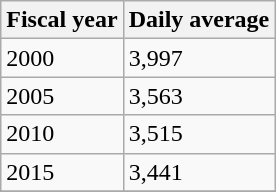<table class="wikitable">
<tr>
<th>Fiscal year</th>
<th>Daily average</th>
</tr>
<tr>
<td>2000</td>
<td>3,997</td>
</tr>
<tr>
<td>2005</td>
<td>3,563</td>
</tr>
<tr>
<td>2010</td>
<td>3,515</td>
</tr>
<tr>
<td>2015</td>
<td>3,441</td>
</tr>
<tr>
</tr>
</table>
